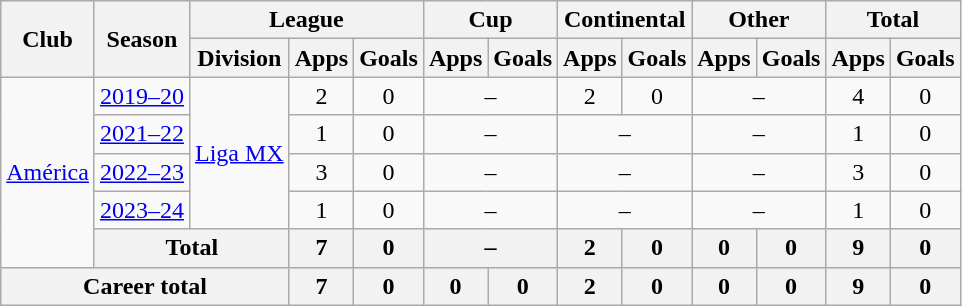<table class="wikitable" style="text-align: center">
<tr>
<th rowspan="2">Club</th>
<th rowspan="2">Season</th>
<th colspan="3">League</th>
<th colspan="2">Cup</th>
<th colspan="2">Continental</th>
<th colspan="2">Other</th>
<th colspan="2">Total</th>
</tr>
<tr>
<th>Division</th>
<th>Apps</th>
<th>Goals</th>
<th>Apps</th>
<th>Goals</th>
<th>Apps</th>
<th>Goals</th>
<th>Apps</th>
<th>Goals</th>
<th>Apps</th>
<th>Goals</th>
</tr>
<tr>
<td rowspan="5"><a href='#'>América</a></td>
<td><a href='#'>2019–20</a></td>
<td rowspan="4"><a href='#'>Liga MX</a></td>
<td>2</td>
<td>0</td>
<td colspan="2">–</td>
<td>2</td>
<td>0</td>
<td colspan="2">–</td>
<td>4</td>
<td>0</td>
</tr>
<tr>
<td><a href='#'>2021–22</a></td>
<td>1</td>
<td>0</td>
<td colspan="2">–</td>
<td colspan="2">–</td>
<td colspan="2">–</td>
<td>1</td>
<td>0</td>
</tr>
<tr>
<td><a href='#'>2022–23</a></td>
<td>3</td>
<td>0</td>
<td colspan="2">–</td>
<td colspan="2">–</td>
<td colspan="2">–</td>
<td>3</td>
<td>0</td>
</tr>
<tr>
<td><a href='#'>2023–24</a></td>
<td>1</td>
<td>0</td>
<td colspan="2">–</td>
<td colspan="2">–</td>
<td colspan="2">–</td>
<td>1</td>
<td>0</td>
</tr>
<tr>
<th colspan="2">Total</th>
<th>7</th>
<th>0</th>
<th colspan="2">–</th>
<th>2</th>
<th>0</th>
<th>0</th>
<th>0</th>
<th>9</th>
<th>0</th>
</tr>
<tr>
<th colspan="3"><strong>Career total</strong></th>
<th>7</th>
<th>0</th>
<th>0</th>
<th>0</th>
<th>2</th>
<th>0</th>
<th>0</th>
<th>0</th>
<th>9</th>
<th>0</th>
</tr>
</table>
